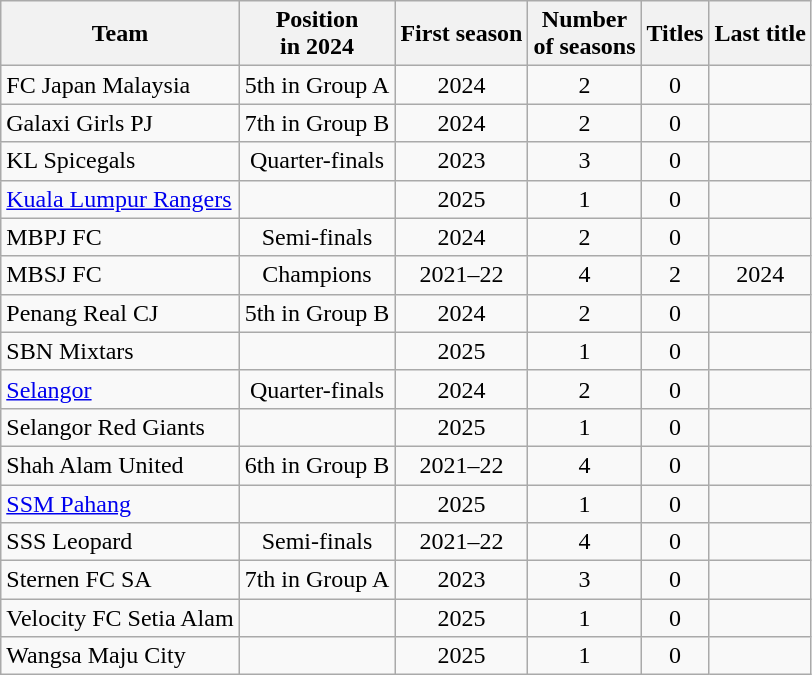<table class="wikitable sortable" style="text-align:center">
<tr>
<th>Team</th>
<th>Position<br>in 2024</th>
<th>First season</th>
<th>Number<br>of seasons</th>
<th>Titles</th>
<th>Last title</th>
</tr>
<tr>
<td align=left>FC Japan Malaysia</td>
<td>5th in Group A</td>
<td>2024</td>
<td>2</td>
<td>0</td>
<td></td>
</tr>
<tr>
<td align=left>Galaxi Girls PJ</td>
<td>7th in Group B</td>
<td>2024</td>
<td>2</td>
<td>0</td>
<td></td>
</tr>
<tr>
<td align=left>KL Spicegals</td>
<td>Quarter-finals</td>
<td>2023</td>
<td>3</td>
<td>0</td>
<td></td>
</tr>
<tr>
<td align=left><a href='#'>Kuala Lumpur Rangers</a></td>
<td></td>
<td>2025</td>
<td>1</td>
<td>0</td>
<td></td>
</tr>
<tr>
<td align=left>MBPJ FC</td>
<td>Semi-finals</td>
<td>2024</td>
<td>2</td>
<td>0</td>
<td></td>
</tr>
<tr>
<td align=left>MBSJ FC</td>
<td>Champions</td>
<td>2021–22</td>
<td>4</td>
<td>2</td>
<td>2024</td>
</tr>
<tr>
<td align=left>Penang Real CJ</td>
<td>5th in Group B</td>
<td>2024</td>
<td>2</td>
<td>0</td>
<td></td>
</tr>
<tr>
<td align=left>SBN Mixtars</td>
<td></td>
<td>2025</td>
<td>1</td>
<td>0</td>
<td></td>
</tr>
<tr>
<td align=left><a href='#'>Selangor</a></td>
<td>Quarter-finals</td>
<td>2024</td>
<td>2</td>
<td>0</td>
<td></td>
</tr>
<tr>
<td align=left>Selangor Red Giants</td>
<td></td>
<td>2025</td>
<td>1</td>
<td>0</td>
<td></td>
</tr>
<tr>
<td align=left>Shah Alam United</td>
<td>6th in Group B</td>
<td>2021–22</td>
<td>4</td>
<td>0</td>
<td></td>
</tr>
<tr>
<td align=left><a href='#'>SSM Pahang</a></td>
<td></td>
<td>2025</td>
<td>1</td>
<td>0</td>
<td></td>
</tr>
<tr>
<td align=left>SSS Leopard</td>
<td>Semi-finals</td>
<td>2021–22</td>
<td>4</td>
<td>0</td>
<td></td>
</tr>
<tr>
<td align=left>Sternen FC SA</td>
<td>7th in Group A</td>
<td>2023</td>
<td>3</td>
<td>0</td>
<td></td>
</tr>
<tr>
<td align=left>Velocity FC Setia Alam</td>
<td></td>
<td>2025</td>
<td>1</td>
<td>0</td>
<td></td>
</tr>
<tr>
<td align=left>Wangsa Maju City</td>
<td></td>
<td>2025</td>
<td>1</td>
<td>0</td>
<td></td>
</tr>
</table>
